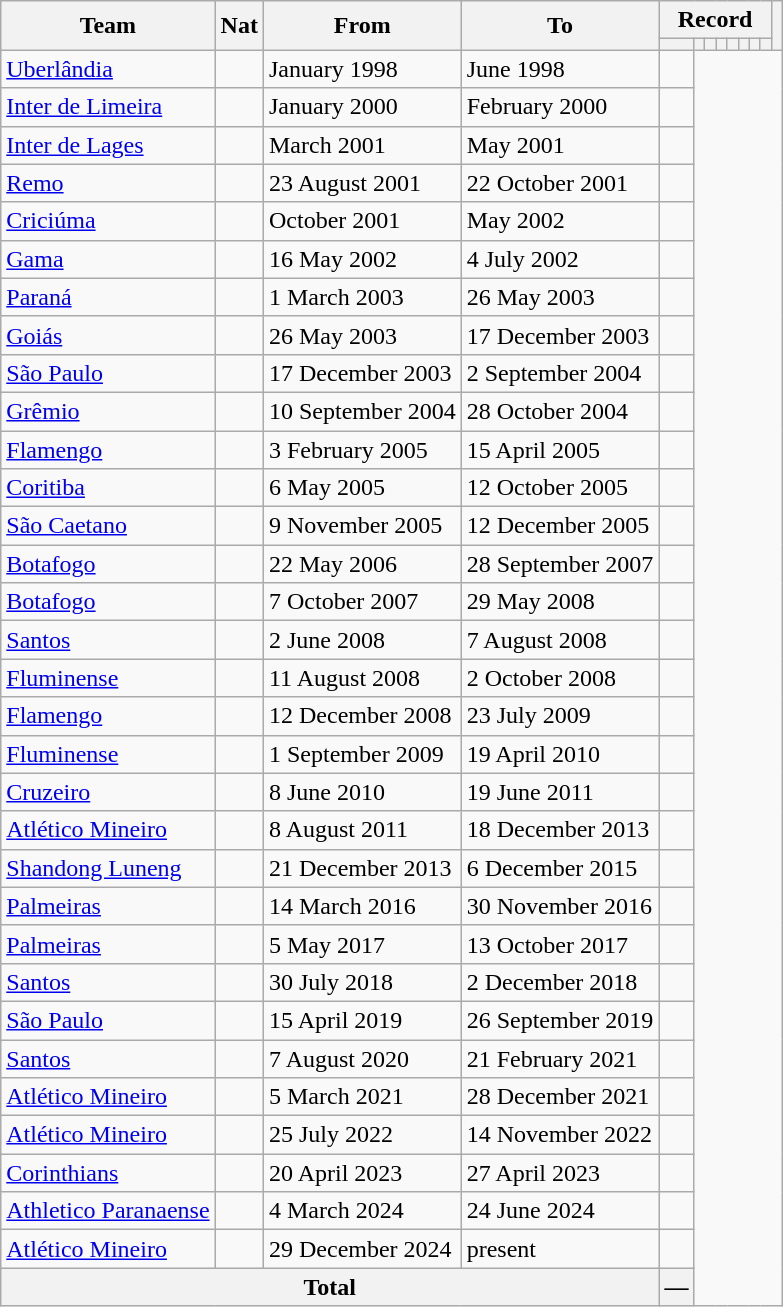<table class="wikitable" style="text-align: center">
<tr>
<th rowspan="2">Team</th>
<th rowspan="2">Nat</th>
<th rowspan="2">From</th>
<th rowspan="2">To</th>
<th colspan="8">Record</th>
<th rowspan=2></th>
</tr>
<tr>
<th></th>
<th></th>
<th></th>
<th></th>
<th></th>
<th></th>
<th></th>
<th></th>
</tr>
<tr>
<td align=left><a href='#'>Uberlândia</a></td>
<td></td>
<td align=left>January 1998</td>
<td align=left>June 1998<br></td>
<td></td>
</tr>
<tr>
<td align=left><a href='#'>Inter de Limeira</a></td>
<td></td>
<td align=left>January 2000</td>
<td align=left>February 2000<br></td>
<td></td>
</tr>
<tr>
<td align=left><a href='#'>Inter de Lages</a></td>
<td></td>
<td align=left>March 2001</td>
<td align=left>May 2001<br></td>
<td></td>
</tr>
<tr>
<td align=left><a href='#'>Remo</a></td>
<td></td>
<td align=left>23 August 2001</td>
<td align=left>22 October 2001<br></td>
<td></td>
</tr>
<tr>
<td align=left><a href='#'>Criciúma</a></td>
<td></td>
<td align=left>October 2001</td>
<td align=left>May 2002<br></td>
<td></td>
</tr>
<tr>
<td align=left><a href='#'>Gama</a></td>
<td></td>
<td align=left>16 May 2002</td>
<td align=left>4 July 2002<br></td>
<td></td>
</tr>
<tr>
<td align=left><a href='#'>Paraná</a></td>
<td></td>
<td align=left>1 March 2003</td>
<td align=left>26 May 2003<br></td>
<td></td>
</tr>
<tr>
<td align=left><a href='#'>Goiás</a></td>
<td></td>
<td align=left>26 May 2003</td>
<td align=left>17 December 2003<br></td>
<td></td>
</tr>
<tr>
<td align=left><a href='#'>São Paulo</a></td>
<td></td>
<td align=left>17 December 2003</td>
<td align=left>2 September 2004<br></td>
<td></td>
</tr>
<tr>
<td align=left><a href='#'>Grêmio</a></td>
<td></td>
<td align=left>10 September 2004</td>
<td align=left>28 October 2004<br></td>
<td></td>
</tr>
<tr>
<td align=left><a href='#'>Flamengo</a></td>
<td></td>
<td align=left>3 February 2005</td>
<td align=left>15 April 2005<br></td>
<td></td>
</tr>
<tr>
<td align=left><a href='#'>Coritiba</a></td>
<td></td>
<td align=left>6 May 2005</td>
<td align=left>12 October 2005<br></td>
<td></td>
</tr>
<tr>
<td align=left><a href='#'>São Caetano</a></td>
<td></td>
<td align=left>9 November 2005</td>
<td align=left>12 December 2005<br></td>
<td></td>
</tr>
<tr>
<td align=left><a href='#'>Botafogo</a></td>
<td></td>
<td align=left>22 May 2006</td>
<td align=left>28 September 2007<br></td>
<td></td>
</tr>
<tr>
<td align=left><a href='#'>Botafogo</a></td>
<td></td>
<td align=left>7 October 2007</td>
<td align=left>29 May 2008<br></td>
<td></td>
</tr>
<tr>
<td align=left><a href='#'>Santos</a></td>
<td></td>
<td align=left>2 June 2008</td>
<td align=left>7 August 2008<br></td>
<td></td>
</tr>
<tr>
<td align=left><a href='#'>Fluminense</a></td>
<td></td>
<td align=left>11 August 2008</td>
<td align=left>2 October 2008<br></td>
<td></td>
</tr>
<tr>
<td align=left><a href='#'>Flamengo</a></td>
<td></td>
<td align=left>12 December 2008</td>
<td align=left>23 July 2009<br></td>
<td></td>
</tr>
<tr>
<td align=left><a href='#'>Fluminense</a></td>
<td></td>
<td align=left>1 September 2009</td>
<td align=left>19 April 2010<br></td>
<td></td>
</tr>
<tr>
<td align=left><a href='#'>Cruzeiro</a></td>
<td></td>
<td align=left>8 June 2010</td>
<td align=left>19 June 2011<br></td>
<td></td>
</tr>
<tr>
<td align=left><a href='#'>Atlético Mineiro</a></td>
<td></td>
<td align=left>8 August 2011</td>
<td align=left>18 December 2013<br></td>
<td></td>
</tr>
<tr>
<td align=left><a href='#'>Shandong Luneng</a></td>
<td></td>
<td align=left>21 December 2013</td>
<td align=left>6 December 2015<br></td>
<td></td>
</tr>
<tr>
<td align=left><a href='#'>Palmeiras</a></td>
<td></td>
<td align=left>14 March 2016</td>
<td align=left>30 November 2016<br></td>
<td></td>
</tr>
<tr>
<td align=left><a href='#'>Palmeiras</a></td>
<td></td>
<td align=left>5 May 2017</td>
<td align=left>13 October 2017<br></td>
<td></td>
</tr>
<tr>
<td align=left><a href='#'>Santos</a></td>
<td></td>
<td align=left>30 July 2018</td>
<td align=left>2 December 2018<br></td>
<td></td>
</tr>
<tr>
<td align=left><a href='#'>São Paulo</a></td>
<td></td>
<td align=left>15 April 2019</td>
<td align=left>26 September 2019<br></td>
<td></td>
</tr>
<tr>
<td align=left><a href='#'>Santos</a></td>
<td></td>
<td align=left>7 August 2020</td>
<td align=left>21 February 2021<br></td>
<td></td>
</tr>
<tr>
<td align=left><a href='#'>Atlético Mineiro</a></td>
<td></td>
<td align=left>5 March 2021</td>
<td align=left>28 December 2021<br></td>
<td></td>
</tr>
<tr>
<td align=left><a href='#'>Atlético Mineiro</a></td>
<td></td>
<td align=left>25 July 2022</td>
<td align=left>14 November 2022<br></td>
<td></td>
</tr>
<tr>
<td align=left><a href='#'>Corinthians</a></td>
<td></td>
<td align=left>20 April 2023</td>
<td align=left>27 April 2023<br></td>
<td></td>
</tr>
<tr>
<td align=left><a href='#'>Athletico Paranaense</a></td>
<td></td>
<td align=left>4 March 2024</td>
<td align=left>24 June 2024<br></td>
<td></td>
</tr>
<tr>
<td align=left><a href='#'>Atlético Mineiro</a></td>
<td></td>
<td align=left>29 December 2024</td>
<td align=left>present<br></td>
<td></td>
</tr>
<tr>
<th colspan="4">Total<br></th>
<th>—</th>
</tr>
</table>
